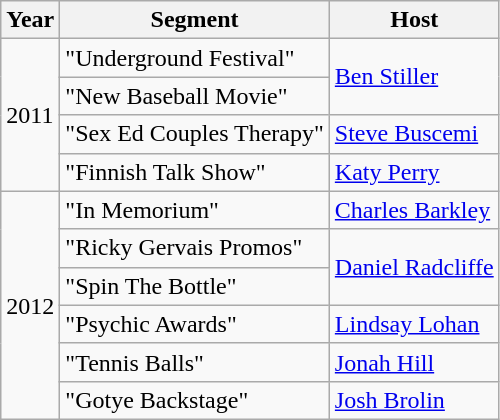<table class="wikitable">
<tr>
<th>Year</th>
<th>Segment</th>
<th>Host</th>
</tr>
<tr>
<td rowspan=4>2011</td>
<td>"Underground Festival"</td>
<td rowspan=2><a href='#'>Ben Stiller</a></td>
</tr>
<tr>
<td>"New Baseball Movie"</td>
</tr>
<tr>
<td>"Sex Ed Couples Therapy"</td>
<td><a href='#'>Steve Buscemi</a></td>
</tr>
<tr>
<td>"Finnish Talk Show"</td>
<td><a href='#'>Katy Perry</a></td>
</tr>
<tr>
<td rowspan=6>2012</td>
<td>"In Memorium"</td>
<td><a href='#'>Charles Barkley</a></td>
</tr>
<tr>
<td>"Ricky Gervais Promos"</td>
<td rowspan=2><a href='#'>Daniel Radcliffe</a></td>
</tr>
<tr>
<td>"Spin The Bottle"</td>
</tr>
<tr>
<td>"Psychic Awards"</td>
<td><a href='#'>Lindsay Lohan</a></td>
</tr>
<tr>
<td>"Tennis Balls"</td>
<td><a href='#'>Jonah Hill</a></td>
</tr>
<tr>
<td>"Gotye Backstage"</td>
<td><a href='#'>Josh Brolin</a></td>
</tr>
</table>
